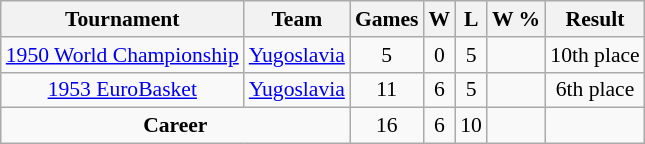<table class="wikitable sortable" style="font-size:90%; text-align:center;">
<tr>
<th scope="col">Tournament</th>
<th scope="col">Team</th>
<th scope="col">Games</th>
<th scope="col">W</th>
<th scope="col">L</th>
<th scope="col">W %</th>
<th scope="col">Result</th>
</tr>
<tr>
<td><a href='#'>1950 World Championship</a></td>
<td><a href='#'>Yugoslavia</a></td>
<td>5</td>
<td>0</td>
<td>5</td>
<td></td>
<td>10th place</td>
</tr>
<tr>
<td><a href='#'>1953 EuroBasket</a></td>
<td><a href='#'>Yugoslavia</a></td>
<td>11</td>
<td>6</td>
<td>5</td>
<td></td>
<td>6th place</td>
</tr>
<tr class="sortbottom">
<td align="center" colspan=2><strong>Career</strong></td>
<td>16</td>
<td>6</td>
<td>10</td>
<td></td>
<td></td>
</tr>
</table>
